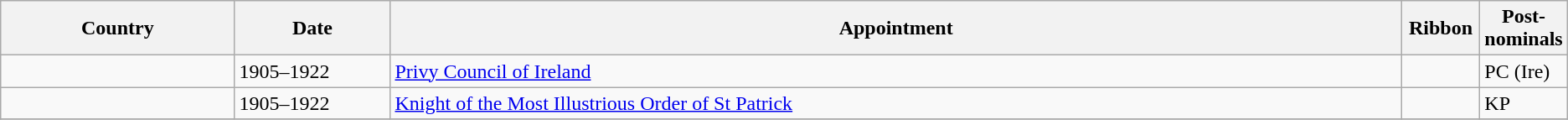<table class="wikitable">
<tr>
<th style="width:15%;">Country</th>
<th style="width:10%;">Date</th>
<th style="width:65%;">Appointment</th>
<th style="width:5%;">Ribbon</th>
<th style="width:5%;">Post-nominals</th>
</tr>
<tr>
<td></td>
<td>1905–1922</td>
<td><a href='#'>Privy Council of Ireland</a></td>
<td></td>
<td>PC (Ire)</td>
</tr>
<tr>
<td></td>
<td>1905–1922</td>
<td><a href='#'>Knight of the Most Illustrious Order of St Patrick</a></td>
<td></td>
<td>KP</td>
</tr>
<tr>
</tr>
</table>
